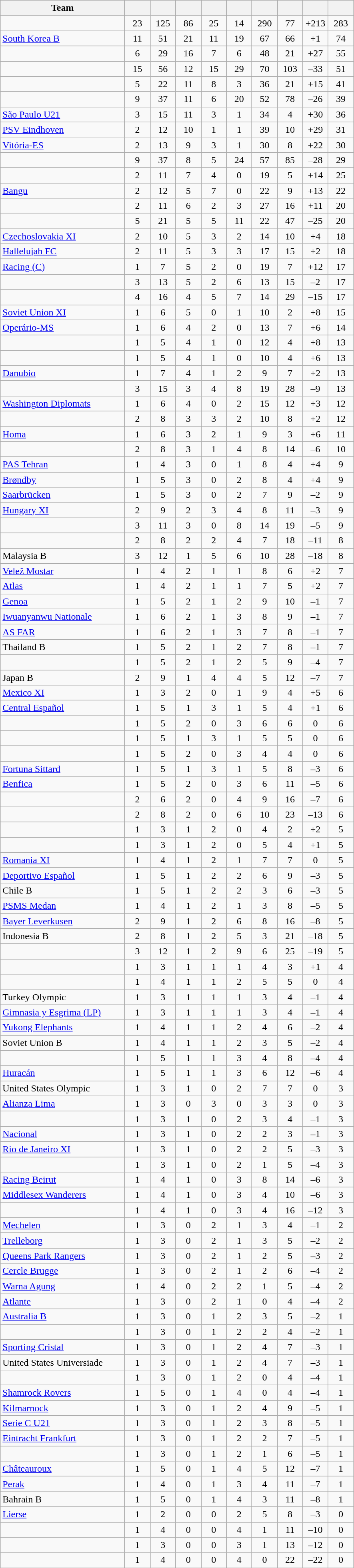<table class="wikitable sortable" style="text-align:center">
<tr>
<th width="200">Team</th>
<th width="35"></th>
<th width="35"></th>
<th width="35"></th>
<th width="35"></th>
<th width="35"></th>
<th width="35"></th>
<th width="35"></th>
<th width="35"></th>
<th width="35"></th>
</tr>
<tr>
<td align="left"></td>
<td>23</td>
<td>125</td>
<td>86</td>
<td>25</td>
<td>14</td>
<td>290</td>
<td>77</td>
<td>+213</td>
<td>283</td>
</tr>
<tr>
<td align="left"> <a href='#'>South Korea B</a></td>
<td>11</td>
<td>51</td>
<td>21</td>
<td>11</td>
<td>19</td>
<td>67</td>
<td>66</td>
<td>+1</td>
<td>74</td>
</tr>
<tr>
<td align="left"></td>
<td>6</td>
<td>29</td>
<td>16</td>
<td>7</td>
<td>6</td>
<td>48</td>
<td>21</td>
<td>+27</td>
<td>55</td>
</tr>
<tr>
<td align="left"></td>
<td>15</td>
<td>56</td>
<td>12</td>
<td>15</td>
<td>29</td>
<td>70</td>
<td>103</td>
<td>–33</td>
<td>51</td>
</tr>
<tr>
<td align="left"></td>
<td>5</td>
<td>22</td>
<td>11</td>
<td>8</td>
<td>3</td>
<td>36</td>
<td>21</td>
<td>+15</td>
<td>41</td>
</tr>
<tr>
<td align="left"></td>
<td>9</td>
<td>37</td>
<td>11</td>
<td>6</td>
<td>20</td>
<td>52</td>
<td>78</td>
<td>–26</td>
<td>39</td>
</tr>
<tr>
<td align="left"> <a href='#'>São Paulo U21</a></td>
<td>3</td>
<td>15</td>
<td>11</td>
<td>3</td>
<td>1</td>
<td>34</td>
<td>4</td>
<td>+30</td>
<td>36</td>
</tr>
<tr>
<td align="left"> <a href='#'>PSV Eindhoven</a></td>
<td>2</td>
<td>12</td>
<td>10</td>
<td>1</td>
<td>1</td>
<td>39</td>
<td>10</td>
<td>+29</td>
<td>31</td>
</tr>
<tr>
<td align="left"> <a href='#'>Vitória-ES</a></td>
<td>2</td>
<td>13</td>
<td>9</td>
<td>3</td>
<td>1</td>
<td>30</td>
<td>8</td>
<td>+22</td>
<td>30</td>
</tr>
<tr>
<td align="left"></td>
<td>9</td>
<td>37</td>
<td>8</td>
<td>5</td>
<td>24</td>
<td>57</td>
<td>85</td>
<td>–28</td>
<td>29</td>
</tr>
<tr>
<td align="left"></td>
<td>2</td>
<td>11</td>
<td>7</td>
<td>4</td>
<td>0</td>
<td>19</td>
<td>5</td>
<td>+14</td>
<td>25</td>
</tr>
<tr>
<td align="left"> <a href='#'>Bangu</a></td>
<td>2</td>
<td>12</td>
<td>5</td>
<td>7</td>
<td>0</td>
<td>22</td>
<td>9</td>
<td>+13</td>
<td>22</td>
</tr>
<tr>
<td align="left"></td>
<td>2</td>
<td>11</td>
<td>6</td>
<td>2</td>
<td>3</td>
<td>27</td>
<td>16</td>
<td>+11</td>
<td>20</td>
</tr>
<tr>
<td align="left"></td>
<td>5</td>
<td>21</td>
<td>5</td>
<td>5</td>
<td>11</td>
<td>22</td>
<td>47</td>
<td>–25</td>
<td>20</td>
</tr>
<tr>
<td align="left"> <a href='#'>Czechoslovakia XI</a></td>
<td>2</td>
<td>10</td>
<td>5</td>
<td>3</td>
<td>2</td>
<td>14</td>
<td>10</td>
<td>+4</td>
<td>18</td>
</tr>
<tr>
<td align="left"> <a href='#'>Hallelujah FC</a></td>
<td>2</td>
<td>11</td>
<td>5</td>
<td>3</td>
<td>3</td>
<td>17</td>
<td>15</td>
<td>+2</td>
<td>18</td>
</tr>
<tr>
<td align="left"> <a href='#'>Racing (C)</a></td>
<td>1</td>
<td>7</td>
<td>5</td>
<td>2</td>
<td>0</td>
<td>19</td>
<td>7</td>
<td>+12</td>
<td>17</td>
</tr>
<tr>
<td align="left"></td>
<td>3</td>
<td>13</td>
<td>5</td>
<td>2</td>
<td>6</td>
<td>13</td>
<td>15</td>
<td>–2</td>
<td>17</td>
</tr>
<tr>
<td align="left"></td>
<td>4</td>
<td>16</td>
<td>4</td>
<td>5</td>
<td>7</td>
<td>14</td>
<td>29</td>
<td>–15</td>
<td>17</td>
</tr>
<tr>
<td align="left"> <a href='#'>Soviet Union XI</a></td>
<td>1</td>
<td>6</td>
<td>5</td>
<td>0</td>
<td>1</td>
<td>10</td>
<td>2</td>
<td>+8</td>
<td>15</td>
</tr>
<tr>
<td align="left"> <a href='#'>Operário-MS</a></td>
<td>1</td>
<td>6</td>
<td>4</td>
<td>2</td>
<td>0</td>
<td>13</td>
<td>7</td>
<td>+6</td>
<td>14</td>
</tr>
<tr>
<td align="left"></td>
<td>1</td>
<td>5</td>
<td>4</td>
<td>1</td>
<td>0</td>
<td>12</td>
<td>4</td>
<td>+8</td>
<td>13</td>
</tr>
<tr>
<td align="left"></td>
<td>1</td>
<td>5</td>
<td>4</td>
<td>1</td>
<td>0</td>
<td>10</td>
<td>4</td>
<td>+6</td>
<td>13</td>
</tr>
<tr>
<td align="left"> <a href='#'>Danubio</a></td>
<td>1</td>
<td>7</td>
<td>4</td>
<td>1</td>
<td>2</td>
<td>9</td>
<td>7</td>
<td>+2</td>
<td>13</td>
</tr>
<tr>
<td align="left"></td>
<td>3</td>
<td>15</td>
<td>3</td>
<td>4</td>
<td>8</td>
<td>19</td>
<td>28</td>
<td>–9</td>
<td>13</td>
</tr>
<tr>
<td align="left"> <a href='#'>Washington Diplomats</a></td>
<td>1</td>
<td>6</td>
<td>4</td>
<td>0</td>
<td>2</td>
<td>15</td>
<td>12</td>
<td>+3</td>
<td>12</td>
</tr>
<tr>
<td align="left"></td>
<td>2</td>
<td>8</td>
<td>3</td>
<td>3</td>
<td>2</td>
<td>10</td>
<td>8</td>
<td>+2</td>
<td>12</td>
</tr>
<tr>
<td align="left"> <a href='#'>Homa</a></td>
<td>1</td>
<td>6</td>
<td>3</td>
<td>2</td>
<td>1</td>
<td>9</td>
<td>3</td>
<td>+6</td>
<td>11</td>
</tr>
<tr>
<td align="left"></td>
<td>2</td>
<td>8</td>
<td>3</td>
<td>1</td>
<td>4</td>
<td>8</td>
<td>14</td>
<td>–6</td>
<td>10</td>
</tr>
<tr>
<td align="left"> <a href='#'>PAS Tehran</a></td>
<td>1</td>
<td>4</td>
<td>3</td>
<td>0</td>
<td>1</td>
<td>8</td>
<td>4</td>
<td>+4</td>
<td>9</td>
</tr>
<tr>
<td align="left"> <a href='#'>Brøndby</a></td>
<td>1</td>
<td>5</td>
<td>3</td>
<td>0</td>
<td>2</td>
<td>8</td>
<td>4</td>
<td>+4</td>
<td>9</td>
</tr>
<tr>
<td align="left"> <a href='#'>Saarbrücken</a></td>
<td>1</td>
<td>5</td>
<td>3</td>
<td>0</td>
<td>2</td>
<td>7</td>
<td>9</td>
<td>–2</td>
<td>9</td>
</tr>
<tr>
<td align="left"> <a href='#'>Hungary XI</a></td>
<td>2</td>
<td>9</td>
<td>2</td>
<td>3</td>
<td>4</td>
<td>8</td>
<td>11</td>
<td>–3</td>
<td>9</td>
</tr>
<tr>
<td align="left"></td>
<td>3</td>
<td>11</td>
<td>3</td>
<td>0</td>
<td>8</td>
<td>14</td>
<td>19</td>
<td>–5</td>
<td>9</td>
</tr>
<tr>
<td align="left"></td>
<td>2</td>
<td>8</td>
<td>2</td>
<td>2</td>
<td>4</td>
<td>7</td>
<td>18</td>
<td>–11</td>
<td>8</td>
</tr>
<tr>
<td align="left"> Malaysia B</td>
<td>3</td>
<td>12</td>
<td>1</td>
<td>5</td>
<td>6</td>
<td>10</td>
<td>28</td>
<td>–18</td>
<td>8</td>
</tr>
<tr>
<td align="left"> <a href='#'>Velež Mostar</a></td>
<td>1</td>
<td>4</td>
<td>2</td>
<td>1</td>
<td>1</td>
<td>8</td>
<td>6</td>
<td>+2</td>
<td>7</td>
</tr>
<tr>
<td align="left"> <a href='#'>Atlas</a></td>
<td>1</td>
<td>4</td>
<td>2</td>
<td>1</td>
<td>1</td>
<td>7</td>
<td>5</td>
<td>+2</td>
<td>7</td>
</tr>
<tr>
<td align="left"> <a href='#'>Genoa</a></td>
<td>1</td>
<td>5</td>
<td>2</td>
<td>1</td>
<td>2</td>
<td>9</td>
<td>10</td>
<td>–1</td>
<td>7</td>
</tr>
<tr>
<td align="left"> <a href='#'>Iwuanyanwu Nationale</a></td>
<td>1</td>
<td>6</td>
<td>2</td>
<td>1</td>
<td>3</td>
<td>8</td>
<td>9</td>
<td>–1</td>
<td>7</td>
</tr>
<tr>
<td align="left"> <a href='#'>AS FAR</a></td>
<td>1</td>
<td>6</td>
<td>2</td>
<td>1</td>
<td>3</td>
<td>7</td>
<td>8</td>
<td>–1</td>
<td>7</td>
</tr>
<tr>
<td align="left"> Thailand B</td>
<td>1</td>
<td>5</td>
<td>2</td>
<td>1</td>
<td>2</td>
<td>7</td>
<td>8</td>
<td>–1</td>
<td>7</td>
</tr>
<tr>
<td align="left"></td>
<td>1</td>
<td>5</td>
<td>2</td>
<td>1</td>
<td>2</td>
<td>5</td>
<td>9</td>
<td>–4</td>
<td>7</td>
</tr>
<tr>
<td align="left"> Japan B</td>
<td>2</td>
<td>9</td>
<td>1</td>
<td>4</td>
<td>4</td>
<td>5</td>
<td>12</td>
<td>–7</td>
<td>7</td>
</tr>
<tr>
<td align="left"> <a href='#'>Mexico XI</a></td>
<td>1</td>
<td>3</td>
<td>2</td>
<td>0</td>
<td>1</td>
<td>9</td>
<td>4</td>
<td>+5</td>
<td>6</td>
</tr>
<tr>
<td align="left"> <a href='#'>Central Español</a></td>
<td>1</td>
<td>5</td>
<td>1</td>
<td>3</td>
<td>1</td>
<td>5</td>
<td>4</td>
<td>+1</td>
<td>6</td>
</tr>
<tr>
<td align="left"></td>
<td>1</td>
<td>5</td>
<td>2</td>
<td>0</td>
<td>3</td>
<td>6</td>
<td>6</td>
<td>0</td>
<td>6</td>
</tr>
<tr>
<td align="left"></td>
<td>1</td>
<td>5</td>
<td>1</td>
<td>3</td>
<td>1</td>
<td>5</td>
<td>5</td>
<td>0</td>
<td>6</td>
</tr>
<tr>
<td align="left"></td>
<td>1</td>
<td>5</td>
<td>2</td>
<td>0</td>
<td>3</td>
<td>4</td>
<td>4</td>
<td>0</td>
<td>6</td>
</tr>
<tr>
<td align="left"> <a href='#'>Fortuna Sittard</a></td>
<td>1</td>
<td>5</td>
<td>1</td>
<td>3</td>
<td>1</td>
<td>5</td>
<td>8</td>
<td>–3</td>
<td>6</td>
</tr>
<tr>
<td align="left"> <a href='#'>Benfica</a></td>
<td>1</td>
<td>5</td>
<td>2</td>
<td>0</td>
<td>3</td>
<td>6</td>
<td>11</td>
<td>–5</td>
<td>6</td>
</tr>
<tr>
<td align="left"></td>
<td>2</td>
<td>6</td>
<td>2</td>
<td>0</td>
<td>4</td>
<td>9</td>
<td>16</td>
<td>–7</td>
<td>6</td>
</tr>
<tr>
<td align="left"></td>
<td>2</td>
<td>8</td>
<td>2</td>
<td>0</td>
<td>6</td>
<td>10</td>
<td>23</td>
<td>–13</td>
<td>6</td>
</tr>
<tr>
<td align="left"></td>
<td>1</td>
<td>3</td>
<td>1</td>
<td>2</td>
<td>0</td>
<td>4</td>
<td>2</td>
<td>+2</td>
<td>5</td>
</tr>
<tr>
<td align="left"></td>
<td>1</td>
<td>3</td>
<td>1</td>
<td>2</td>
<td>0</td>
<td>5</td>
<td>4</td>
<td>+1</td>
<td>5</td>
</tr>
<tr>
<td align="left"> <a href='#'>Romania XI</a></td>
<td>1</td>
<td>4</td>
<td>1</td>
<td>2</td>
<td>1</td>
<td>7</td>
<td>7</td>
<td>0</td>
<td>5</td>
</tr>
<tr>
<td align="left"> <a href='#'>Deportivo Español</a></td>
<td>1</td>
<td>5</td>
<td>1</td>
<td>2</td>
<td>2</td>
<td>6</td>
<td>9</td>
<td>–3</td>
<td>5</td>
</tr>
<tr>
<td align="left"> Chile B</td>
<td>1</td>
<td>5</td>
<td>1</td>
<td>2</td>
<td>2</td>
<td>3</td>
<td>6</td>
<td>–3</td>
<td>5</td>
</tr>
<tr>
<td align="left"> <a href='#'>PSMS Medan</a></td>
<td>1</td>
<td>4</td>
<td>1</td>
<td>2</td>
<td>1</td>
<td>3</td>
<td>8</td>
<td>–5</td>
<td>5</td>
</tr>
<tr>
<td align="left"> <a href='#'>Bayer Leverkusen</a></td>
<td>2</td>
<td>9</td>
<td>1</td>
<td>2</td>
<td>6</td>
<td>8</td>
<td>16</td>
<td>–8</td>
<td>5</td>
</tr>
<tr>
<td align="left"> Indonesia B</td>
<td>2</td>
<td>8</td>
<td>1</td>
<td>2</td>
<td>5</td>
<td>3</td>
<td>21</td>
<td>–18</td>
<td>5</td>
</tr>
<tr>
<td align="left"></td>
<td>3</td>
<td>12</td>
<td>1</td>
<td>2</td>
<td>9</td>
<td>6</td>
<td>25</td>
<td>–19</td>
<td>5</td>
</tr>
<tr>
<td align="left"></td>
<td>1</td>
<td>3</td>
<td>1</td>
<td>1</td>
<td>1</td>
<td>4</td>
<td>3</td>
<td>+1</td>
<td>4</td>
</tr>
<tr>
<td align="left"></td>
<td>1</td>
<td>4</td>
<td>1</td>
<td>1</td>
<td>2</td>
<td>5</td>
<td>5</td>
<td>0</td>
<td>4</td>
</tr>
<tr>
<td align="left"> Turkey Olympic</td>
<td>1</td>
<td>3</td>
<td>1</td>
<td>1</td>
<td>1</td>
<td>3</td>
<td>4</td>
<td>–1</td>
<td>4</td>
</tr>
<tr>
<td align="left"> <a href='#'>Gimnasia y Esgrima (LP)</a></td>
<td>1</td>
<td>3</td>
<td>1</td>
<td>1</td>
<td>1</td>
<td>3</td>
<td>4</td>
<td>–1</td>
<td>4</td>
</tr>
<tr>
<td align="left"> <a href='#'>Yukong Elephants</a></td>
<td>1</td>
<td>4</td>
<td>1</td>
<td>1</td>
<td>2</td>
<td>4</td>
<td>6</td>
<td>–2</td>
<td>4</td>
</tr>
<tr>
<td align="left"> Soviet Union B</td>
<td>1</td>
<td>4</td>
<td>1</td>
<td>1</td>
<td>2</td>
<td>3</td>
<td>5</td>
<td>–2</td>
<td>4</td>
</tr>
<tr>
<td align="left"></td>
<td>1</td>
<td>5</td>
<td>1</td>
<td>1</td>
<td>3</td>
<td>4</td>
<td>8</td>
<td>–4</td>
<td>4</td>
</tr>
<tr>
<td align="left"> <a href='#'>Huracán</a></td>
<td>1</td>
<td>5</td>
<td>1</td>
<td>1</td>
<td>3</td>
<td>6</td>
<td>12</td>
<td>–6</td>
<td>4</td>
</tr>
<tr>
<td align="left"> United States Olympic</td>
<td>1</td>
<td>3</td>
<td>1</td>
<td>0</td>
<td>2</td>
<td>7</td>
<td>7</td>
<td>0</td>
<td>3</td>
</tr>
<tr>
<td align="left"> <a href='#'>Alianza Lima</a></td>
<td>1</td>
<td>3</td>
<td>0</td>
<td>3</td>
<td>0</td>
<td>3</td>
<td>3</td>
<td>0</td>
<td>3</td>
</tr>
<tr>
<td align="left"></td>
<td>1</td>
<td>3</td>
<td>1</td>
<td>0</td>
<td>2</td>
<td>3</td>
<td>4</td>
<td>–1</td>
<td>3</td>
</tr>
<tr>
<td align="left"> <a href='#'>Nacional</a></td>
<td>1</td>
<td>3</td>
<td>1</td>
<td>0</td>
<td>2</td>
<td>2</td>
<td>3</td>
<td>–1</td>
<td>3</td>
</tr>
<tr>
<td align="left"> <a href='#'>Rio de Janeiro XI</a></td>
<td>1</td>
<td>3</td>
<td>1</td>
<td>0</td>
<td>2</td>
<td>2</td>
<td>5</td>
<td>–3</td>
<td>3</td>
</tr>
<tr>
<td align="left"></td>
<td>1</td>
<td>3</td>
<td>1</td>
<td>0</td>
<td>2</td>
<td>1</td>
<td>5</td>
<td>–4</td>
<td>3</td>
</tr>
<tr>
<td align="left"> <a href='#'>Racing Beirut</a></td>
<td>1</td>
<td>4</td>
<td>1</td>
<td>0</td>
<td>3</td>
<td>8</td>
<td>14</td>
<td>–6</td>
<td>3</td>
</tr>
<tr>
<td align="left"> <a href='#'>Middlesex Wanderers</a></td>
<td>1</td>
<td>4</td>
<td>1</td>
<td>0</td>
<td>3</td>
<td>4</td>
<td>10</td>
<td>–6</td>
<td>3</td>
</tr>
<tr>
<td align="left"></td>
<td>1</td>
<td>4</td>
<td>1</td>
<td>0</td>
<td>3</td>
<td>4</td>
<td>16</td>
<td>–12</td>
<td>3</td>
</tr>
<tr>
<td align="left"> <a href='#'>Mechelen</a></td>
<td>1</td>
<td>3</td>
<td>0</td>
<td>2</td>
<td>1</td>
<td>3</td>
<td>4</td>
<td>–1</td>
<td>2</td>
</tr>
<tr>
<td align="left"> <a href='#'>Trelleborg</a></td>
<td>1</td>
<td>3</td>
<td>0</td>
<td>2</td>
<td>1</td>
<td>3</td>
<td>5</td>
<td>–2</td>
<td>2</td>
</tr>
<tr>
<td align="left"> <a href='#'>Queens Park Rangers</a></td>
<td>1</td>
<td>3</td>
<td>0</td>
<td>2</td>
<td>1</td>
<td>2</td>
<td>5</td>
<td>–3</td>
<td>2</td>
</tr>
<tr>
<td align="left"> <a href='#'>Cercle Brugge</a></td>
<td>1</td>
<td>3</td>
<td>0</td>
<td>2</td>
<td>1</td>
<td>2</td>
<td>6</td>
<td>–4</td>
<td>2</td>
</tr>
<tr>
<td align="left"> <a href='#'>Warna Agung</a></td>
<td>1</td>
<td>4</td>
<td>0</td>
<td>2</td>
<td>2</td>
<td>1</td>
<td>5</td>
<td>–4</td>
<td>2</td>
</tr>
<tr>
<td align="left"> <a href='#'>Atlante</a></td>
<td>1</td>
<td>3</td>
<td>0</td>
<td>2</td>
<td>1</td>
<td>0</td>
<td>4</td>
<td>–4</td>
<td>2</td>
</tr>
<tr>
<td align="left"> <a href='#'>Australia B</a></td>
<td>1</td>
<td>3</td>
<td>0</td>
<td>1</td>
<td>2</td>
<td>3</td>
<td>5</td>
<td>–2</td>
<td>1</td>
</tr>
<tr>
<td align="left"></td>
<td>1</td>
<td>3</td>
<td>0</td>
<td>1</td>
<td>2</td>
<td>2</td>
<td>4</td>
<td>–2</td>
<td>1</td>
</tr>
<tr>
<td align="left"> <a href='#'>Sporting Cristal</a></td>
<td>1</td>
<td>3</td>
<td>0</td>
<td>1</td>
<td>2</td>
<td>4</td>
<td>7</td>
<td>–3</td>
<td>1</td>
</tr>
<tr>
<td align="left"> United States Universiade</td>
<td>1</td>
<td>3</td>
<td>0</td>
<td>1</td>
<td>2</td>
<td>4</td>
<td>7</td>
<td>–3</td>
<td>1</td>
</tr>
<tr>
<td align="left"></td>
<td>1</td>
<td>3</td>
<td>0</td>
<td>1</td>
<td>2</td>
<td>0</td>
<td>4</td>
<td>–4</td>
<td>1</td>
</tr>
<tr>
<td align="left"> <a href='#'>Shamrock Rovers</a></td>
<td>1</td>
<td>5</td>
<td>0</td>
<td>1</td>
<td>4</td>
<td>0</td>
<td>4</td>
<td>–4</td>
<td>1</td>
</tr>
<tr>
<td align="left"> <a href='#'>Kilmarnock</a></td>
<td>1</td>
<td>3</td>
<td>0</td>
<td>1</td>
<td>2</td>
<td>4</td>
<td>9</td>
<td>–5</td>
<td>1</td>
</tr>
<tr>
<td align="left"> <a href='#'>Serie C U21</a></td>
<td>1</td>
<td>3</td>
<td>0</td>
<td>1</td>
<td>2</td>
<td>3</td>
<td>8</td>
<td>–5</td>
<td>1</td>
</tr>
<tr>
<td align="left"> <a href='#'>Eintracht Frankfurt</a></td>
<td>1</td>
<td>3</td>
<td>0</td>
<td>1</td>
<td>2</td>
<td>2</td>
<td>7</td>
<td>–5</td>
<td>1</td>
</tr>
<tr>
<td align="left"></td>
<td>1</td>
<td>3</td>
<td>0</td>
<td>1</td>
<td>2</td>
<td>1</td>
<td>6</td>
<td>–5</td>
<td>1</td>
</tr>
<tr>
<td align="left"> <a href='#'>Châteauroux</a></td>
<td>1</td>
<td>5</td>
<td>0</td>
<td>1</td>
<td>4</td>
<td>5</td>
<td>12</td>
<td>–7</td>
<td>1</td>
</tr>
<tr>
<td align="left"> <a href='#'>Perak</a></td>
<td>1</td>
<td>4</td>
<td>0</td>
<td>1</td>
<td>3</td>
<td>4</td>
<td>11</td>
<td>–7</td>
<td>1</td>
</tr>
<tr>
<td align="left"> Bahrain B</td>
<td>1</td>
<td>5</td>
<td>0</td>
<td>1</td>
<td>4</td>
<td>3</td>
<td>11</td>
<td>–8</td>
<td>1</td>
</tr>
<tr>
<td align="left"> <a href='#'>Lierse</a></td>
<td>1</td>
<td>2</td>
<td>0</td>
<td>0</td>
<td>2</td>
<td>5</td>
<td>8</td>
<td>–3</td>
<td>0</td>
</tr>
<tr>
<td align="left"></td>
<td>1</td>
<td>4</td>
<td>0</td>
<td>0</td>
<td>4</td>
<td>1</td>
<td>11</td>
<td>–10</td>
<td>0</td>
</tr>
<tr>
<td align="left"></td>
<td>1</td>
<td>3</td>
<td>0</td>
<td>0</td>
<td>3</td>
<td>1</td>
<td>13</td>
<td>–12</td>
<td>0</td>
</tr>
<tr>
<td align="left"></td>
<td>1</td>
<td>4</td>
<td>0</td>
<td>0</td>
<td>4</td>
<td>0</td>
<td>22</td>
<td>–22</td>
<td>0</td>
</tr>
</table>
